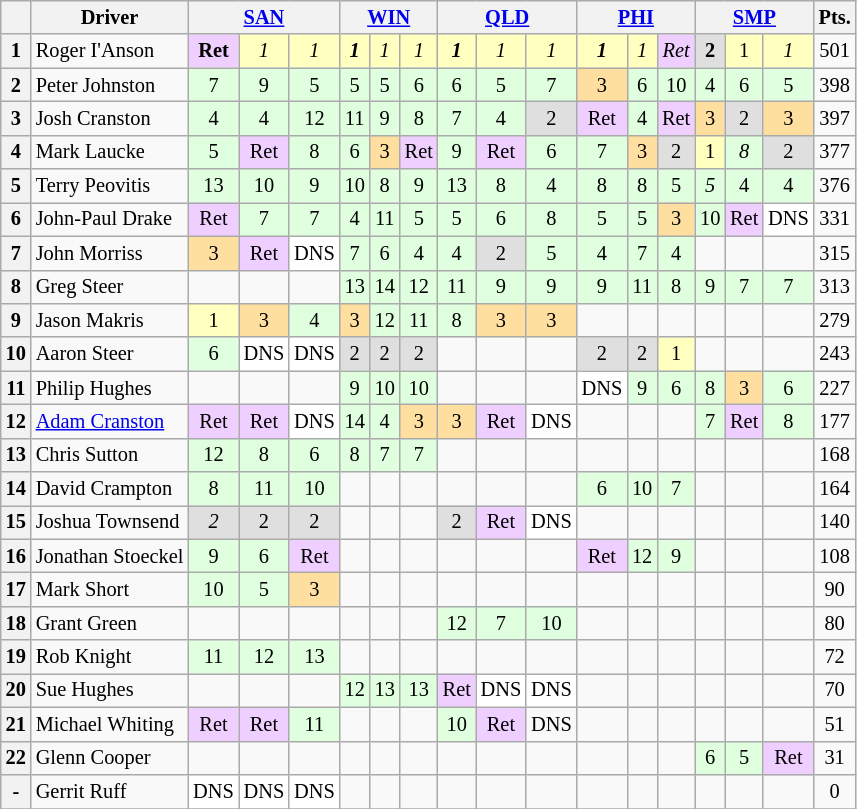<table class="wikitable" style="font-size:85%; text-align:center">
<tr>
<th></th>
<th>Driver</th>
<th colspan=3><a href='#'>SAN</a><br></th>
<th colspan=3><a href='#'>WIN</a><br></th>
<th colspan=3><a href='#'>QLD</a><br></th>
<th colspan=3><a href='#'>PHI</a><br></th>
<th colspan=3><a href='#'>SMP</a><br></th>
<th>Pts.</th>
</tr>
<tr>
<th>1</th>
<td align="left">Roger I'Anson</td>
<td style="background:#efcfff;"><strong>Ret</strong></td>
<td style="background:#ffffbf;"><em>1</em></td>
<td style="background:#ffffbf;"><em>1</em></td>
<td style="background:#ffffbf;"><strong><em>1</em></strong></td>
<td style="background:#ffffbf;"><em>1</em></td>
<td style="background:#ffffbf;"><em>1</em></td>
<td style="background:#ffffbf;"><strong><em>1</em></strong></td>
<td style="background:#ffffbf;"><em>1</em></td>
<td style="background:#ffffbf;"><em>1</em></td>
<td style="background:#ffffbf;"><strong><em>1</em></strong></td>
<td style="background:#ffffbf;"><em>1</em></td>
<td style="background:#efcfff;"><em>Ret</em></td>
<td style="background:#dfdfdf;"><strong>2</strong></td>
<td style="background:#ffffbf;">1</td>
<td style="background:#ffffbf;"><em>1</em></td>
<td>501</td>
</tr>
<tr>
<th>2</th>
<td align="left">Peter Johnston</td>
<td style="background:#dfffdf;">7</td>
<td style="background:#dfffdf;">9</td>
<td style="background:#dfffdf;">5</td>
<td style="background:#dfffdf;">5</td>
<td style="background:#dfffdf;">5</td>
<td style="background:#dfffdf;">6</td>
<td style="background:#dfffdf;">6</td>
<td style="background:#dfffdf;">5</td>
<td style="background:#dfffdf;">7</td>
<td style="background:#ffdf9f;">3</td>
<td style="background:#dfffdf;">6</td>
<td style="background:#dfffdf;">10</td>
<td style="background:#dfffdf;">4</td>
<td style="background:#dfffdf;">6</td>
<td style="background:#dfffdf;">5</td>
<td>398</td>
</tr>
<tr>
<th>3</th>
<td align="left">Josh Cranston</td>
<td style="background:#dfffdf;">4</td>
<td style="background:#dfffdf;">4</td>
<td style="background:#dfffdf;">12</td>
<td style="background:#dfffdf;">11</td>
<td style="background:#dfffdf;">9</td>
<td style="background:#dfffdf;">8</td>
<td style="background:#dfffdf;">7</td>
<td style="background:#dfffdf;">4</td>
<td style="background:#dfdfdf;">2</td>
<td style="background:#efcfff;">Ret</td>
<td style="background:#dfffdf;">4</td>
<td style="background:#efcfff;">Ret</td>
<td style="background:#ffdf9f;">3</td>
<td style="background:#dfdfdf;">2</td>
<td style="background:#ffdf9f;">3</td>
<td>397</td>
</tr>
<tr>
<th>4</th>
<td align="left">Mark Laucke</td>
<td style="background:#dfffdf;">5</td>
<td style="background:#efcfff;">Ret</td>
<td style="background:#dfffdf;">8</td>
<td style="background:#dfffdf;">6</td>
<td style="background:#ffdf9f;">3</td>
<td style="background:#efcfff;">Ret</td>
<td style="background:#dfffdf;">9</td>
<td style="background:#efcfff;">Ret</td>
<td style="background:#dfffdf;">6</td>
<td style="background:#dfffdf;">7</td>
<td style="background:#ffdf9f;">3</td>
<td style="background:#dfdfdf;">2</td>
<td style="background:#ffffbf;">1</td>
<td style="background:#dfffdf;"><em>8</em></td>
<td style="background:#dfdfdf;">2</td>
<td>377</td>
</tr>
<tr>
<th>5</th>
<td align="left">Terry Peovitis</td>
<td style="background:#dfffdf;">13</td>
<td style="background:#dfffdf;">10</td>
<td style="background:#dfffdf;">9</td>
<td style="background:#dfffdf;">10</td>
<td style="background:#dfffdf;">8</td>
<td style="background:#dfffdf;">9</td>
<td style="background:#dfffdf;">13</td>
<td style="background:#dfffdf;">8</td>
<td style="background:#dfffdf;">4</td>
<td style="background:#dfffdf;">8</td>
<td style="background:#dfffdf;">8</td>
<td style="background:#dfffdf;">5</td>
<td style="background:#dfffdf;"><em>5</em></td>
<td style="background:#dfffdf;">4</td>
<td style="background:#dfffdf;">4</td>
<td>376</td>
</tr>
<tr>
<th>6</th>
<td align="left">John-Paul Drake</td>
<td style="background:#efcfff;">Ret</td>
<td style="background:#dfffdf;">7</td>
<td style="background:#dfffdf;">7</td>
<td style="background:#dfffdf;">4</td>
<td style="background:#dfffdf;">11</td>
<td style="background:#dfffdf;">5</td>
<td style="background:#dfffdf;">5</td>
<td style="background:#dfffdf;">6</td>
<td style="background:#dfffdf;">8</td>
<td style="background:#dfffdf;">5</td>
<td style="background:#dfffdf;">5</td>
<td style="background:#ffdf9f;">3</td>
<td style="background:#dfffdf;">10</td>
<td style="background:#efcfff;">Ret</td>
<td style="background:#ffffff;">DNS</td>
<td>331</td>
</tr>
<tr>
<th>7</th>
<td align="left">John Morriss</td>
<td style="background:#ffdf9f;">3</td>
<td style="background:#efcfff;">Ret</td>
<td style="background:#ffffff;">DNS</td>
<td style="background:#dfffdf;">7</td>
<td style="background:#dfffdf;">6</td>
<td style="background:#dfffdf;">4</td>
<td style="background:#dfffdf;">4</td>
<td style="background:#dfdfdf;">2</td>
<td style="background:#dfffdf;">5</td>
<td style="background:#dfffdf;">4</td>
<td style="background:#dfffdf;">7</td>
<td style="background:#dfffdf;">4</td>
<td></td>
<td></td>
<td></td>
<td>315</td>
</tr>
<tr>
<th>8</th>
<td align="left">Greg Steer</td>
<td></td>
<td></td>
<td></td>
<td style="background:#dfffdf;">13</td>
<td style="background:#dfffdf;">14</td>
<td style="background:#dfffdf;">12</td>
<td style="background:#dfffdf;">11</td>
<td style="background:#dfffdf;">9</td>
<td style="background:#dfffdf;">9</td>
<td style="background:#dfffdf;">9</td>
<td style="background:#dfffdf;">11</td>
<td style="background:#dfffdf;">8</td>
<td style="background:#dfffdf;">9</td>
<td style="background:#dfffdf;">7</td>
<td style="background:#dfffdf;">7</td>
<td>313</td>
</tr>
<tr>
<th>9</th>
<td align="left">Jason Makris</td>
<td style="background:#ffffbf;">1</td>
<td style="background:#ffdf9f;">3</td>
<td style="background:#dfffdf;">4</td>
<td style="background:#ffdf9f;">3</td>
<td style="background:#dfffdf;">12</td>
<td style="background:#dfffdf;">11</td>
<td style="background:#dfffdf;">8</td>
<td style="background:#ffdf9f;">3</td>
<td style="background:#ffdf9f;">3</td>
<td></td>
<td></td>
<td></td>
<td></td>
<td></td>
<td></td>
<td>279</td>
</tr>
<tr>
<th>10</th>
<td align="left">Aaron Steer</td>
<td style="background:#dfffdf;">6</td>
<td style="background:#ffffff;">DNS</td>
<td style="background:#ffffff;">DNS</td>
<td style="background:#dfdfdf;">2</td>
<td style="background:#dfdfdf;">2</td>
<td style="background:#dfdfdf;">2</td>
<td></td>
<td></td>
<td></td>
<td style="background:#dfdfdf;">2</td>
<td style="background:#dfdfdf;">2</td>
<td style="background:#ffffbf;">1</td>
<td></td>
<td></td>
<td></td>
<td>243</td>
</tr>
<tr>
<th>11</th>
<td align="left">Philip Hughes</td>
<td></td>
<td></td>
<td></td>
<td style="background:#dfffdf;">9</td>
<td style="background:#dfffdf;">10</td>
<td style="background:#dfffdf;">10</td>
<td></td>
<td></td>
<td></td>
<td style="background:#ffffff;">DNS</td>
<td style="background:#dfffdf;">9</td>
<td style="background:#dfffdf;">6</td>
<td style="background:#dfffdf;">8</td>
<td style="background:#ffdf9f;">3</td>
<td style="background:#dfffdf;">6</td>
<td>227</td>
</tr>
<tr>
<th>12</th>
<td align="left"><a href='#'>Adam Cranston</a></td>
<td style="background:#efcfff;">Ret</td>
<td style="background:#efcfff;">Ret</td>
<td style="background:#ffffff;">DNS</td>
<td style="background:#dfffdf;">14</td>
<td style="background:#dfffdf;">4</td>
<td style="background:#ffdf9f;">3</td>
<td style="background:#ffdf9f;">3</td>
<td style="background:#efcfff;">Ret</td>
<td style="background:#ffffff;">DNS</td>
<td></td>
<td></td>
<td></td>
<td style="background:#dfffdf;">7</td>
<td style="background:#efcfff;">Ret</td>
<td style="background:#dfffdf;">8</td>
<td>177</td>
</tr>
<tr>
<th>13</th>
<td align="left">Chris Sutton</td>
<td style="background:#dfffdf;">12</td>
<td style="background:#dfffdf;">8</td>
<td style="background:#dfffdf;">6</td>
<td style="background:#dfffdf;">8</td>
<td style="background:#dfffdf;">7</td>
<td style="background:#dfffdf;">7</td>
<td></td>
<td></td>
<td></td>
<td></td>
<td></td>
<td></td>
<td></td>
<td></td>
<td></td>
<td>168</td>
</tr>
<tr>
<th>14</th>
<td align="left">David Crampton</td>
<td style="background:#dfffdf;">8</td>
<td style="background:#dfffdf;">11</td>
<td style="background:#dfffdf;">10</td>
<td></td>
<td></td>
<td></td>
<td></td>
<td></td>
<td></td>
<td style="background:#dfffdf;">6</td>
<td style="background:#dfffdf;">10</td>
<td style="background:#dfffdf;">7</td>
<td></td>
<td></td>
<td></td>
<td>164</td>
</tr>
<tr>
<th>15</th>
<td align="left">Joshua Townsend</td>
<td style="background:#dfdfdf;"><em>2</em></td>
<td style="background:#dfdfdf;">2</td>
<td style="background:#dfdfdf;">2</td>
<td></td>
<td></td>
<td></td>
<td style="background:#dfdfdf;">2</td>
<td style="background:#efcfff;">Ret</td>
<td style="background:#ffffff;">DNS</td>
<td></td>
<td></td>
<td></td>
<td></td>
<td></td>
<td></td>
<td>140</td>
</tr>
<tr>
<th>16</th>
<td align="left">Jonathan Stoeckel</td>
<td style="background:#dfffdf;">9</td>
<td style="background:#dfffdf;">6</td>
<td style="background:#efcfff;">Ret</td>
<td></td>
<td></td>
<td></td>
<td></td>
<td></td>
<td></td>
<td style="background:#efcfff;">Ret</td>
<td style="background:#dfffdf;">12</td>
<td style="background:#dfffdf;">9</td>
<td></td>
<td></td>
<td></td>
<td>108</td>
</tr>
<tr>
<th>17</th>
<td align="left">Mark Short</td>
<td style="background:#dfffdf;">10</td>
<td style="background:#dfffdf;">5</td>
<td style="background:#ffdf9f;">3</td>
<td></td>
<td></td>
<td></td>
<td></td>
<td></td>
<td></td>
<td></td>
<td></td>
<td></td>
<td></td>
<td></td>
<td></td>
<td>90</td>
</tr>
<tr>
<th>18</th>
<td align="left">Grant Green</td>
<td></td>
<td></td>
<td></td>
<td></td>
<td></td>
<td></td>
<td style="background:#dfffdf;">12</td>
<td style="background:#dfffdf;">7</td>
<td style="background:#dfffdf;">10</td>
<td></td>
<td></td>
<td></td>
<td></td>
<td></td>
<td></td>
<td>80</td>
</tr>
<tr>
<th>19</th>
<td align="left">Rob Knight</td>
<td style="background:#dfffdf;">11</td>
<td style="background:#dfffdf;">12</td>
<td style="background:#dfffdf;">13</td>
<td></td>
<td></td>
<td></td>
<td></td>
<td></td>
<td></td>
<td></td>
<td></td>
<td></td>
<td></td>
<td></td>
<td></td>
<td>72</td>
</tr>
<tr>
<th>20</th>
<td align="left">Sue Hughes</td>
<td></td>
<td></td>
<td></td>
<td style="background:#dfffdf;">12</td>
<td style="background:#dfffdf;">13</td>
<td style="background:#dfffdf;">13</td>
<td style="background:#efcfff;">Ret</td>
<td style="background:#ffffff;">DNS</td>
<td style="background:#ffffff;">DNS</td>
<td></td>
<td></td>
<td></td>
<td></td>
<td></td>
<td></td>
<td>70</td>
</tr>
<tr>
<th>21</th>
<td align="left">Michael Whiting</td>
<td style="background:#efcfff;">Ret</td>
<td style="background:#efcfff;">Ret</td>
<td style="background:#dfffdf;">11</td>
<td></td>
<td></td>
<td></td>
<td style="background:#dfffdf;">10</td>
<td style="background:#efcfff;">Ret</td>
<td style="background:#fffffff">DNS</td>
<td></td>
<td></td>
<td></td>
<td></td>
<td></td>
<td></td>
<td>51</td>
</tr>
<tr>
<th>22</th>
<td align="left">Glenn Cooper</td>
<td></td>
<td></td>
<td></td>
<td></td>
<td></td>
<td></td>
<td></td>
<td></td>
<td></td>
<td></td>
<td></td>
<td></td>
<td style="background:#dfffdf;">6</td>
<td style="background:#dfffdf;">5</td>
<td style="background:#efcfff;">Ret</td>
<td>31</td>
</tr>
<tr>
<th>-</th>
<td align="left">Gerrit Ruff</td>
<td style="background:#ffffff;">DNS</td>
<td style="background:#ffffff;">DNS</td>
<td style="background:#ffffff;">DNS</td>
<td></td>
<td></td>
<td></td>
<td></td>
<td></td>
<td></td>
<td></td>
<td></td>
<td></td>
<td></td>
<td></td>
<td></td>
<td>0</td>
</tr>
<tr>
</tr>
</table>
